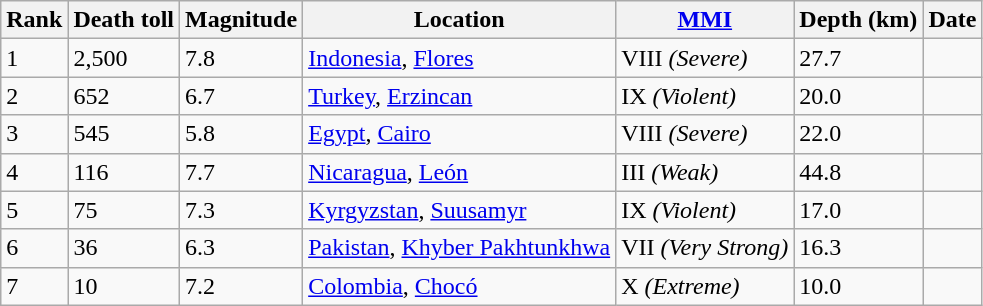<table class="sortable wikitable" style="font-size:100%;">
<tr>
<th>Rank</th>
<th>Death toll</th>
<th>Magnitude</th>
<th>Location</th>
<th><a href='#'>MMI</a></th>
<th>Depth (km)</th>
<th>Date</th>
</tr>
<tr>
<td>1</td>
<td>2,500</td>
<td>7.8</td>
<td> <a href='#'>Indonesia</a>, <a href='#'>Flores</a></td>
<td>VIII <em>(Severe)</em></td>
<td>27.7</td>
<td></td>
</tr>
<tr>
<td>2</td>
<td>652</td>
<td>6.7</td>
<td> <a href='#'>Turkey</a>, <a href='#'>Erzincan</a></td>
<td>IX <em>(Violent)</em></td>
<td>20.0</td>
<td></td>
</tr>
<tr>
<td>3</td>
<td>545</td>
<td>5.8</td>
<td> <a href='#'>Egypt</a>, <a href='#'>Cairo</a></td>
<td>VIII <em>(Severe)</em></td>
<td>22.0</td>
<td></td>
</tr>
<tr>
<td>4</td>
<td>116</td>
<td>7.7</td>
<td> <a href='#'>Nicaragua</a>, <a href='#'>León</a></td>
<td>III <em>(Weak)</em></td>
<td>44.8</td>
<td></td>
</tr>
<tr>
<td>5</td>
<td>75</td>
<td>7.3</td>
<td> <a href='#'>Kyrgyzstan</a>, <a href='#'>Suusamyr</a></td>
<td>IX <em>(Violent)</em></td>
<td>17.0</td>
<td></td>
</tr>
<tr>
<td>6</td>
<td>36</td>
<td>6.3</td>
<td> <a href='#'>Pakistan</a>, <a href='#'>Khyber Pakhtunkhwa</a></td>
<td>VII <em>(Very Strong)</em></td>
<td>16.3</td>
<td></td>
</tr>
<tr>
<td>7</td>
<td>10</td>
<td>7.2</td>
<td> <a href='#'>Colombia</a>, <a href='#'>Chocó</a></td>
<td>X <em>(Extreme)</em></td>
<td>10.0</td>
<td></td>
</tr>
</table>
